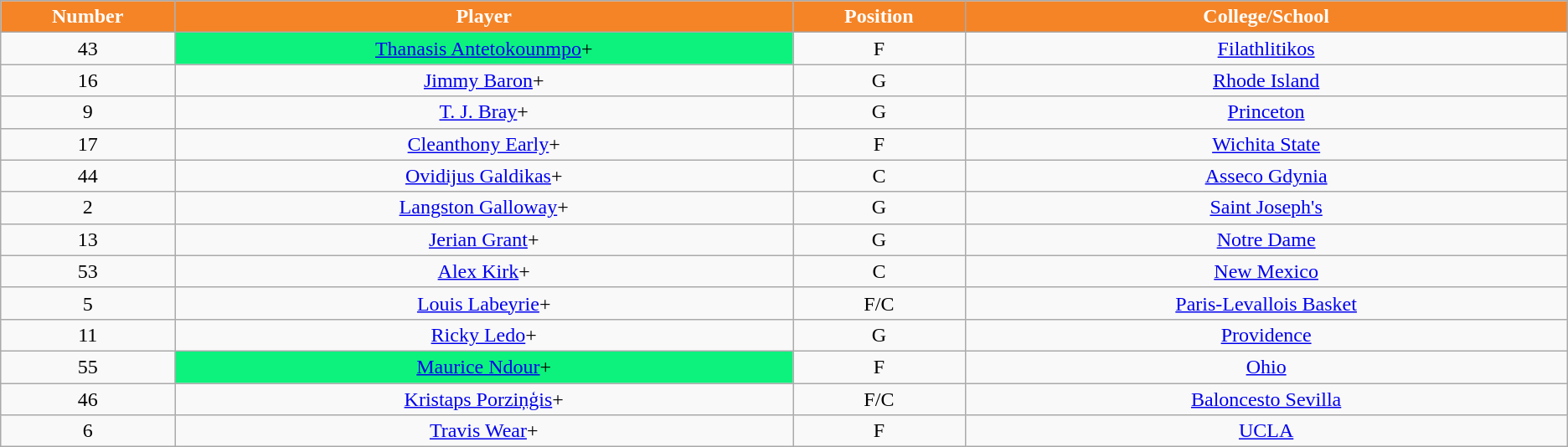<table class="wikitable sortable sortable">
<tr>
<th style="background:#F58426; color:white" width="1%">Number</th>
<th style="background:#F58426; color:white" width="5%">Player</th>
<th style="background:#F58426; color:white" width="1%">Position</th>
<th style="background:#F58426; color:white" width="5%">College/School</th>
</tr>
<tr style="text-align: center">
<td>43</td>
<td bgcolor="#0CF27D"><a href='#'>Thanasis Antetokounmpo</a>+</td>
<td>F</td>
<td><a href='#'>Filathlitikos</a></td>
</tr>
<tr style="text-align: center">
<td>16</td>
<td><a href='#'>Jimmy Baron</a>+</td>
<td>G</td>
<td><a href='#'>Rhode Island</a></td>
</tr>
<tr style="text-align: center">
<td>9</td>
<td><a href='#'>T. J. Bray</a>+</td>
<td>G</td>
<td><a href='#'>Princeton</a></td>
</tr>
<tr style="text-align: center">
<td>17</td>
<td><a href='#'>Cleanthony Early</a>+</td>
<td>F</td>
<td><a href='#'>Wichita State</a></td>
</tr>
<tr style="text-align: center">
<td>44</td>
<td><a href='#'>Ovidijus Galdikas</a>+</td>
<td>C</td>
<td><a href='#'>Asseco Gdynia</a></td>
</tr>
<tr style="text-align: center">
<td>2</td>
<td><a href='#'>Langston Galloway</a>+</td>
<td>G</td>
<td><a href='#'>Saint Joseph's</a></td>
</tr>
<tr style="text-align: center">
<td>13</td>
<td><a href='#'>Jerian Grant</a>+</td>
<td>G</td>
<td><a href='#'>Notre Dame</a></td>
</tr>
<tr style="text-align: center">
<td>53</td>
<td><a href='#'>Alex Kirk</a>+</td>
<td>C</td>
<td><a href='#'>New Mexico</a></td>
</tr>
<tr style="text-align: center">
<td>5</td>
<td><a href='#'>Louis Labeyrie</a>+</td>
<td>F/C</td>
<td><a href='#'>Paris-Levallois Basket</a></td>
</tr>
<tr style="text-align: center">
<td>11</td>
<td><a href='#'>Ricky Ledo</a>+</td>
<td>G</td>
<td><a href='#'>Providence</a></td>
</tr>
<tr style="text-align: center">
<td>55</td>
<td bgcolor="#0CF27D"><a href='#'>Maurice Ndour</a>+</td>
<td>F</td>
<td><a href='#'>Ohio</a></td>
</tr>
<tr style="text-align: center">
<td>46</td>
<td><a href='#'>Kristaps Porziņģis</a>+</td>
<td>F/C</td>
<td><a href='#'>Baloncesto Sevilla</a></td>
</tr>
<tr style="text-align: center">
<td>6</td>
<td><a href='#'>Travis Wear</a>+</td>
<td>F</td>
<td><a href='#'>UCLA</a></td>
</tr>
</table>
